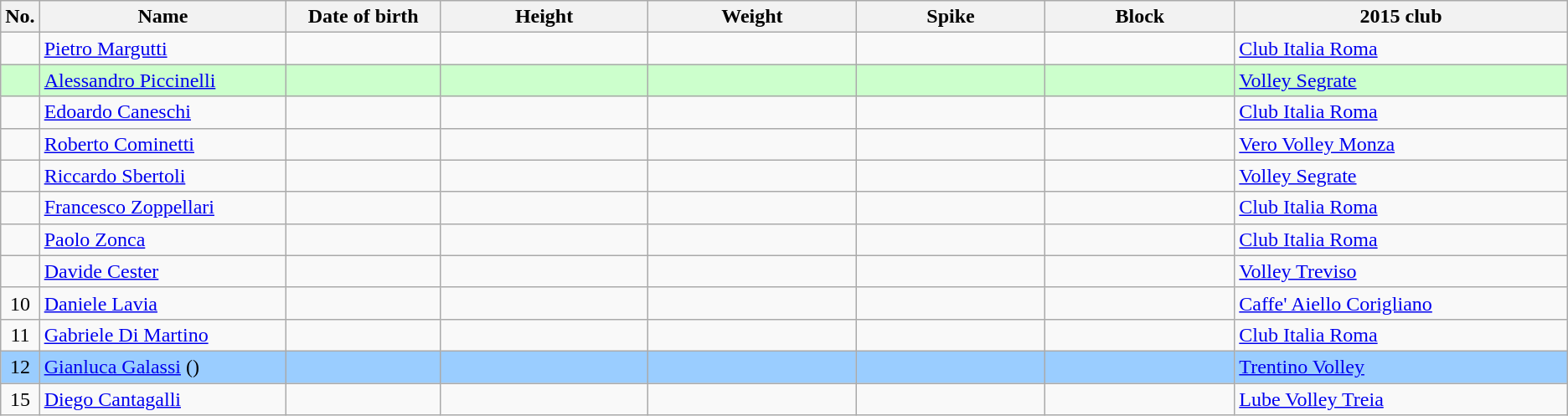<table class="wikitable sortable" style="text-align:center;">
<tr>
<th>No.</th>
<th style="width:13em">Name</th>
<th style="width:8em">Date of birth</th>
<th style="width:11em">Height</th>
<th style="width:11em">Weight</th>
<th style="width:10em">Spike</th>
<th style="width:10em">Block</th>
<th style="width:18em">2015 club</th>
</tr>
<tr>
<td></td>
<td align=left><a href='#'>Pietro Margutti</a></td>
<td align=right></td>
<td></td>
<td></td>
<td></td>
<td></td>
<td align=left> <a href='#'>Club Italia Roma</a></td>
</tr>
<tr bgcolor=#ccffcc>
<td></td>
<td align=left><a href='#'>Alessandro Piccinelli</a></td>
<td align=right></td>
<td></td>
<td></td>
<td></td>
<td></td>
<td align=left> <a href='#'>Volley Segrate</a></td>
</tr>
<tr>
<td></td>
<td align=left><a href='#'>Edoardo Caneschi</a></td>
<td align=right></td>
<td></td>
<td></td>
<td></td>
<td></td>
<td align=left> <a href='#'>Club Italia Roma</a></td>
</tr>
<tr>
<td></td>
<td align=left><a href='#'>Roberto Cominetti</a></td>
<td align=right></td>
<td></td>
<td></td>
<td></td>
<td></td>
<td align=left> <a href='#'>Vero Volley Monza</a></td>
</tr>
<tr>
<td></td>
<td align=left><a href='#'>Riccardo Sbertoli</a></td>
<td align=right></td>
<td></td>
<td></td>
<td></td>
<td></td>
<td align=left> <a href='#'>Volley Segrate</a></td>
</tr>
<tr>
<td></td>
<td align=left><a href='#'>Francesco Zoppellari</a></td>
<td align=right></td>
<td></td>
<td></td>
<td></td>
<td></td>
<td align=left> <a href='#'>Club Italia Roma</a></td>
</tr>
<tr>
<td></td>
<td align=left><a href='#'>Paolo Zonca</a></td>
<td align=right></td>
<td></td>
<td></td>
<td></td>
<td></td>
<td align=left> <a href='#'>Club Italia Roma</a></td>
</tr>
<tr>
<td></td>
<td align=left><a href='#'>Davide Cester</a></td>
<td align=right></td>
<td></td>
<td></td>
<td></td>
<td></td>
<td align=left> <a href='#'>Volley Treviso</a></td>
</tr>
<tr>
<td>10</td>
<td align=left><a href='#'>Daniele Lavia</a></td>
<td align=right></td>
<td></td>
<td></td>
<td></td>
<td></td>
<td align=left> <a href='#'>Caffe' Aiello Corigliano</a></td>
</tr>
<tr>
<td>11</td>
<td align=left><a href='#'>Gabriele Di Martino</a></td>
<td align=right></td>
<td></td>
<td></td>
<td></td>
<td></td>
<td align=left> <a href='#'>Club Italia Roma</a></td>
</tr>
<tr bgcolor=#9acdff>
<td>12</td>
<td align=left><a href='#'>Gianluca Galassi</a> ()</td>
<td align=right></td>
<td></td>
<td></td>
<td></td>
<td></td>
<td align=left> <a href='#'>Trentino Volley</a></td>
</tr>
<tr>
<td>15</td>
<td align=left><a href='#'>Diego Cantagalli</a></td>
<td align=right></td>
<td></td>
<td></td>
<td></td>
<td></td>
<td align=left> <a href='#'>Lube Volley Treia</a></td>
</tr>
</table>
